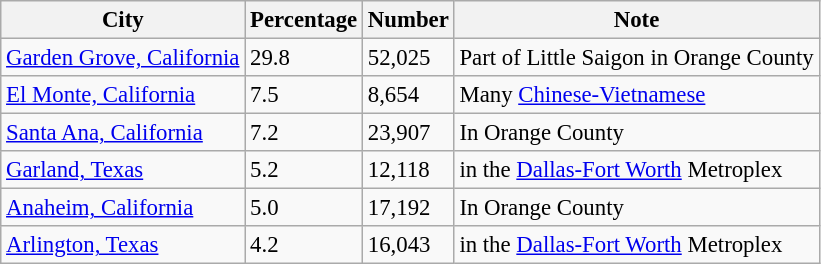<table class="sort wikitable sortable" style="font-size: 95%">
<tr>
<th scope="col">City</th>
<th scope="col">Percentage</th>
<th scope="col">Number</th>
<th scope="col" class="unsortable">Note</th>
</tr>
<tr>
<td><a href='#'>Garden Grove, California</a></td>
<td>29.8</td>
<td>52,025</td>
<td>Part of Little Saigon in Orange County</td>
</tr>
<tr>
<td><a href='#'>El Monte, California</a></td>
<td>7.5</td>
<td>8,654</td>
<td>Many <a href='#'>Chinese-Vietnamese</a></td>
</tr>
<tr>
<td><a href='#'>Santa Ana, California</a></td>
<td>7.2</td>
<td>23,907</td>
<td>In Orange County</td>
</tr>
<tr>
<td><a href='#'>Garland, Texas</a></td>
<td>5.2</td>
<td>12,118</td>
<td>in the <a href='#'>Dallas-Fort Worth</a> Metroplex</td>
</tr>
<tr>
<td><a href='#'>Anaheim, California</a></td>
<td>5.0</td>
<td>17,192</td>
<td>In Orange County</td>
</tr>
<tr>
<td><a href='#'>Arlington, Texas</a></td>
<td>4.2</td>
<td>16,043</td>
<td>in the <a href='#'>Dallas-Fort Worth</a> Metroplex</td>
</tr>
</table>
